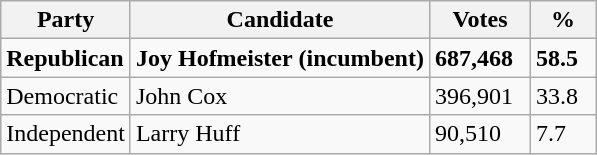<table class="wikitable">
<tr>
<th>Party</th>
<th>Candidate</th>
<th>Votes</th>
<th>%</th>
</tr>
<tr>
<td><strong>Republican</strong></td>
<td><strong>Joy Hofmeister</strong> <strong>(incumbent)</strong></td>
<td><strong>687,468</strong>  </td>
<td><strong>58.5</strong>  </td>
</tr>
<tr>
<td>Democratic</td>
<td>John Cox</td>
<td>396,901  </td>
<td>33.8  </td>
</tr>
<tr>
<td>Independent</td>
<td>Larry Huff</td>
<td>90,510  </td>
<td>7.7  </td>
</tr>
</table>
